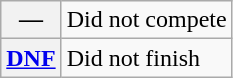<table class="wikitable">
<tr>
<th scope="row">—</th>
<td>Did not compete</td>
</tr>
<tr>
<th scope="row"><a href='#'>DNF</a></th>
<td>Did not finish</td>
</tr>
</table>
